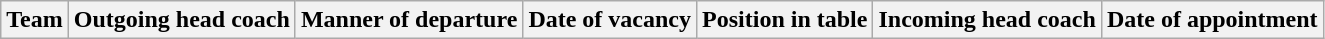<table class="wikitable sortable">
<tr>
<th>Team</th>
<th>Outgoing head coach</th>
<th>Manner of departure</th>
<th>Date of vacancy</th>
<th>Position in table</th>
<th>Incoming head coach</th>
<th>Date of appointment</th>
</tr>
</table>
